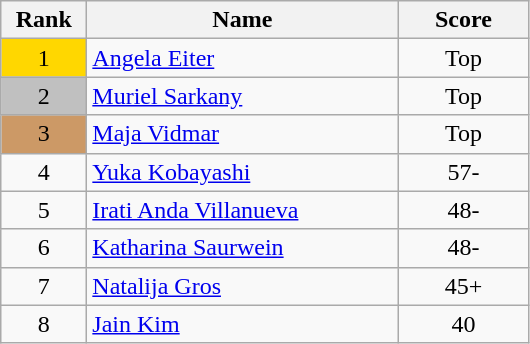<table class="wikitable">
<tr>
<th width = "50">Rank</th>
<th width = "200">Name</th>
<th width = "80">Score</th>
</tr>
<tr>
<td align="center" style="background: gold">1</td>
<td> <a href='#'>Angela Eiter</a></td>
<td align="center">Top</td>
</tr>
<tr>
<td align="center" style="background: silver">2</td>
<td> <a href='#'>Muriel Sarkany</a></td>
<td align="center">Top</td>
</tr>
<tr>
<td align="center" style="background: #cc9966">3</td>
<td> <a href='#'>Maja Vidmar</a></td>
<td align="center">Top</td>
</tr>
<tr>
<td align="center">4</td>
<td> <a href='#'>Yuka Kobayashi</a></td>
<td align="center">57-</td>
</tr>
<tr>
<td align="center">5</td>
<td> <a href='#'>Irati Anda Villanueva</a></td>
<td align="center">48-</td>
</tr>
<tr>
<td align="center">6</td>
<td> <a href='#'>Katharina Saurwein</a></td>
<td align="center">48-</td>
</tr>
<tr>
<td align="center">7</td>
<td> <a href='#'>Natalija Gros</a></td>
<td align="center">45+</td>
</tr>
<tr>
<td align="center">8</td>
<td> <a href='#'>Jain Kim</a></td>
<td align="center">40</td>
</tr>
</table>
